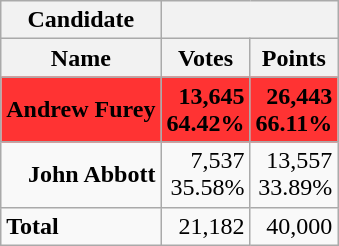<table class="wikitable">
<tr>
<th>Candidate</th>
<th colspan="2"></th>
</tr>
<tr>
<th>Name</th>
<th width = "50">Votes</th>
<th width = "50">Points</th>
</tr>
<tr style="text-align:right;background:#FF3333;">
<td><strong>Andrew Furey</strong></td>
<td><strong>13,645</strong><br><strong>64.42%</strong></td>
<td><strong>26,443</strong><br> <strong>66.11%</strong></td>
</tr>
<tr style="text-align:right;">
<td><strong>John Abbott</strong></td>
<td>7,537<br>35.58%</td>
<td>13,557<br> 33.89%</td>
</tr>
<tr style="text-align:right;">
<td style="text-align:left;"><strong>Total</strong></td>
<td>21,182</td>
<td>40,000</td>
</tr>
</table>
